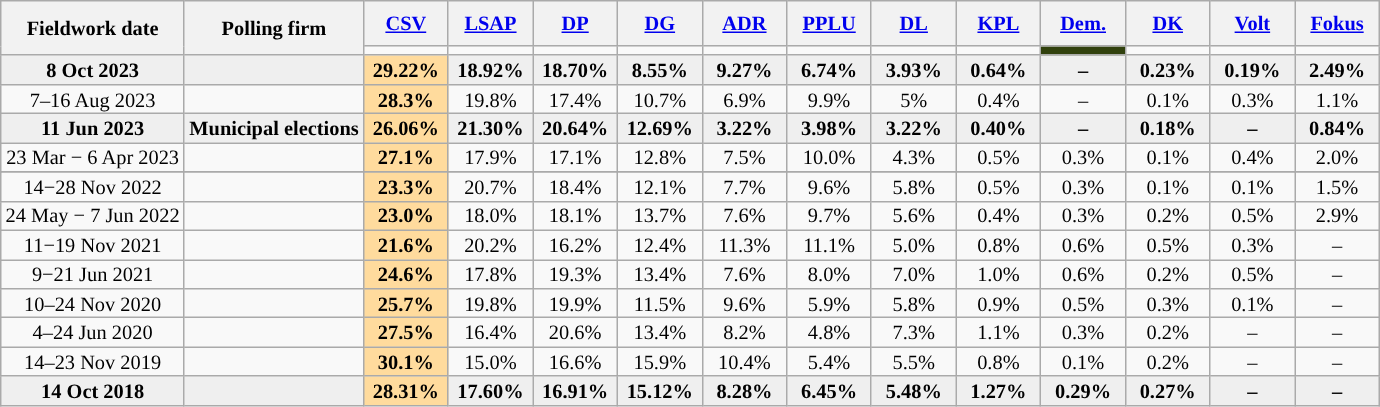<table class="wikitable" style="text-align:center;font-size:85%;line-height:13px">
<tr style="height:30px">
<th rowspan=2>Fieldwork date</th>
<th rowspan=2>Polling firm</th>
<th width=50px><a href='#'>CSV</a></th>
<th width="50px"><a href='#'>LSAP</a></th>
<th width="50px"><a href='#'>DP</a></th>
<th width=50px><a href='#'>DG</a></th>
<th width=50px><a href='#'>ADR</a></th>
<th width=50px><a href='#'>PPLU</a></th>
<th width=50px><a href='#'>DL</a></th>
<th width=50px><a href='#'>KPL</a></th>
<th width=50px><a href='#'>Dem.</a></th>
<th width=50px><a href='#'>DK</a></th>
<th width=50px><a href='#'>Volt</a></th>
<th width=50px><a href='#'>Fokus</a></th>
</tr>
<tr>
<td bgcolor=></td>
<td></td>
<td></td>
<td bgcolor=></td>
<td bgcolor=></td>
<td bgcolor=></td>
<td bgcolor=></td>
<td bgcolor=></td>
<td bgcolor=#31410d></td>
<td bgcolor=></td>
<td bgcolor=></td>
<td bgcolor=></td>
</tr>
<tr style="background:#EFEFEF; font-weight:bold;">
<td>8 Oct 2023</td>
<td></td>
<td style="background:#ffdb9d">29.22%</td>
<td>18.92%</td>
<td>18.70%</td>
<td>8.55%</td>
<td>9.27%</td>
<td>6.74%</td>
<td>3.93%</td>
<td>0.64%</td>
<td>–</td>
<td>0.23%</td>
<td>0.19%</td>
<td>2.49%</td>
</tr>
<tr>
<td>7–16 Aug 2023</td>
<td></td>
<td style="background:#ffdb9d"><strong>28.3%</strong></td>
<td>19.8%</td>
<td>17.4%</td>
<td>10.7%</td>
<td>6.9%</td>
<td>9.9%</td>
<td>5%</td>
<td>0.4%</td>
<td>–</td>
<td>0.1%</td>
<td>0.3%</td>
<td>1.1%</td>
</tr>
<tr style="background:#EFEFEF; font-weight:bold;">
<td>11 Jun 2023</td>
<td>Municipal elections </td>
<td style="background:#ffdb9d"><strong>26.06%</strong></td>
<td>21.30%</td>
<td>20.64%</td>
<td>12.69%</td>
<td>3.22%</td>
<td>3.98%</td>
<td>3.22%</td>
<td>0.40%</td>
<td>–</td>
<td>0.18%</td>
<td>–</td>
<td>0.84%</td>
</tr>
<tr>
<td>23 Mar − 6 Apr 2023</td>
<td></td>
<td style="background:#ffdb9d"><strong>27.1%</strong></td>
<td>17.9%</td>
<td>17.1%</td>
<td>12.8%</td>
<td>7.5%</td>
<td>10.0%</td>
<td>4.3%</td>
<td>0.5%</td>
<td>0.3%</td>
<td>0.1%</td>
<td>0.4%</td>
<td>2.0%</td>
</tr>
<tr>
</tr>
<tr>
<td>14−28 Nov 2022</td>
<td></td>
<td style="background:#ffdb9d"><strong>23.3%</strong></td>
<td>20.7%</td>
<td>18.4%</td>
<td>12.1%</td>
<td>7.7%</td>
<td>9.6%</td>
<td>5.8%</td>
<td>0.5%</td>
<td>0.3%</td>
<td>0.1%</td>
<td>0.1%</td>
<td>1.5%</td>
</tr>
<tr>
<td>24 May − 7 Jun 2022</td>
<td></td>
<td style="background:#ffdb9d"><strong>23.0%</strong></td>
<td>18.0%</td>
<td>18.1%</td>
<td>13.7%</td>
<td>7.6%</td>
<td>9.7%</td>
<td>5.6%</td>
<td>0.4%</td>
<td>0.3%</td>
<td>0.2%</td>
<td>0.5%</td>
<td>2.9%</td>
</tr>
<tr>
<td>11−19 Nov 2021</td>
<td></td>
<td style="background:#ffdb9d"><strong>21.6%</strong></td>
<td>20.2%</td>
<td>16.2%</td>
<td>12.4%</td>
<td>11.3%</td>
<td>11.1%</td>
<td>5.0%</td>
<td>0.8%</td>
<td>0.6%</td>
<td>0.5%</td>
<td>0.3%</td>
<td>–</td>
</tr>
<tr>
<td>9−21 Jun 2021</td>
<td></td>
<td style="background:#ffdb9d"><strong>24.6%</strong></td>
<td>17.8%</td>
<td>19.3%</td>
<td>13.4%</td>
<td>7.6%</td>
<td>8.0%</td>
<td>7.0%</td>
<td>1.0%</td>
<td>0.6%</td>
<td>0.2%</td>
<td>0.5%</td>
<td>–</td>
</tr>
<tr>
<td>10–24 Nov 2020</td>
<td></td>
<td style="background:#ffdb9d"><strong>25.7%</strong></td>
<td>19.8%</td>
<td>19.9%</td>
<td>11.5%</td>
<td>9.6%</td>
<td>5.9%</td>
<td>5.8%</td>
<td>0.9%</td>
<td>0.5%</td>
<td>0.3%</td>
<td>0.1%</td>
<td>–</td>
</tr>
<tr>
<td>4–24 Jun 2020</td>
<td></td>
<td style="background:#ffdb9d"><strong>27.5%</strong></td>
<td>16.4%</td>
<td>20.6%</td>
<td>13.4%</td>
<td>8.2%</td>
<td>4.8%</td>
<td>7.3%</td>
<td>1.1%</td>
<td>0.3%</td>
<td>0.2%</td>
<td>–</td>
<td>–</td>
</tr>
<tr>
<td>14–23 Nov 2019</td>
<td></td>
<td style="background:#ffdb9d"><strong>30.1%</strong></td>
<td>15.0%</td>
<td>16.6%</td>
<td>15.9%</td>
<td>10.4%</td>
<td>5.4%</td>
<td>5.5%</td>
<td>0.8%</td>
<td>0.1%</td>
<td>0.2%</td>
<td>–</td>
<td>–</td>
</tr>
<tr style="background:#EFEFEF; font-weight:bold;">
<td>14 Oct 2018</td>
<td> </td>
<td style="background:#ffdb9d">28.31%</td>
<td>17.60%</td>
<td>16.91%</td>
<td>15.12%</td>
<td>8.28%</td>
<td>6.45%</td>
<td>5.48%</td>
<td>1.27%</td>
<td>0.29%</td>
<td>0.27%</td>
<td>–</td>
<td>–</td>
</tr>
</table>
